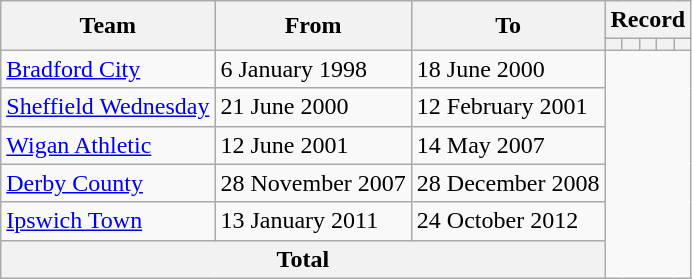<table class=wikitable style="text-align: center">
<tr>
<th rowspan=2>Team</th>
<th rowspan=2>From</th>
<th rowspan=2>To</th>
<th colspan=5>Record</th>
</tr>
<tr>
<th></th>
<th></th>
<th></th>
<th></th>
<th></th>
</tr>
<tr>
<td align=left><a href='#'>Bradford City</a></td>
<td align=left>6 January 1998</td>
<td align=left>18 June 2000<br></td>
</tr>
<tr>
<td align=left><a href='#'>Sheffield Wednesday</a></td>
<td align=left>21 June 2000</td>
<td align=left>12 February 2001<br></td>
</tr>
<tr>
<td align=left><a href='#'>Wigan Athletic</a></td>
<td align=left>12 June 2001</td>
<td align=left>14 May 2007<br></td>
</tr>
<tr>
<td align=left><a href='#'>Derby County</a></td>
<td align=left>28 November 2007</td>
<td align=left>28 December 2008<br></td>
</tr>
<tr>
<td align=left><a href='#'>Ipswich Town</a></td>
<td align=left>13 January 2011</td>
<td align=left>24 October 2012<br></td>
</tr>
<tr>
<th colspan=3>Total<br></th>
</tr>
</table>
